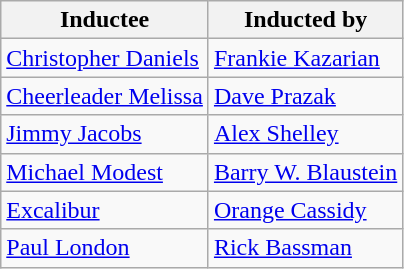<table class="wikitable">
<tr>
<th>Inductee</th>
<th>Inducted by</th>
</tr>
<tr>
<td><a href='#'>Christopher Daniels</a></td>
<td><a href='#'>Frankie Kazarian</a></td>
</tr>
<tr>
<td><a href='#'>Cheerleader Melissa</a></td>
<td><a href='#'>Dave Prazak</a></td>
</tr>
<tr>
<td><a href='#'>Jimmy Jacobs</a></td>
<td><a href='#'>Alex Shelley</a></td>
</tr>
<tr>
<td><a href='#'>Michael Modest</a></td>
<td><a href='#'>Barry W. Blaustein</a></td>
</tr>
<tr>
<td><a href='#'>Excalibur</a></td>
<td><a href='#'>Orange Cassidy</a></td>
</tr>
<tr>
<td><a href='#'>Paul London</a></td>
<td><a href='#'>Rick Bassman</a></td>
</tr>
</table>
